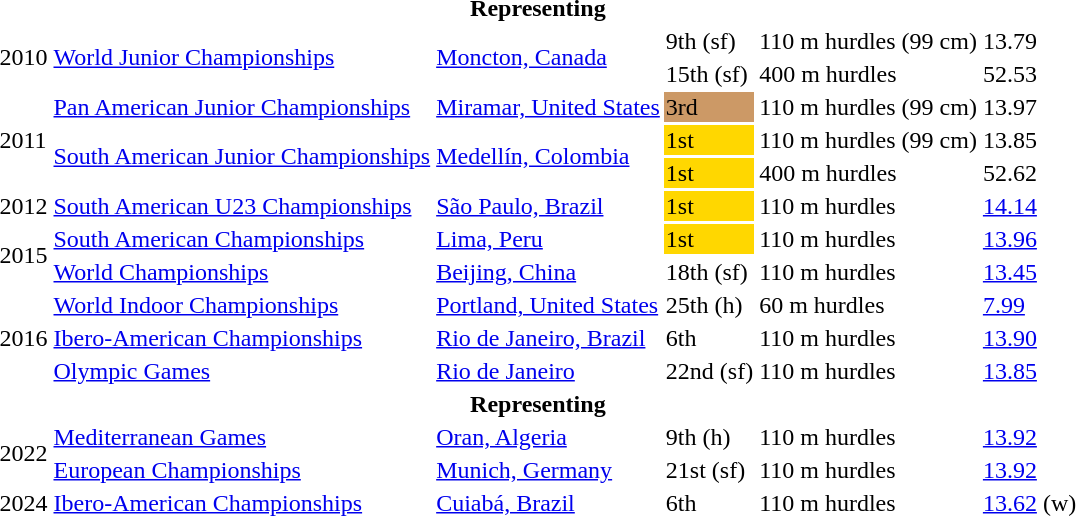<table>
<tr>
<th colspan="6">Representing </th>
</tr>
<tr>
<td rowspan=2>2010</td>
<td rowspan=2><a href='#'>World Junior Championships</a></td>
<td rowspan=2><a href='#'>Moncton, Canada</a></td>
<td>9th (sf)</td>
<td>110 m hurdles (99 cm)</td>
<td>13.79</td>
</tr>
<tr>
<td>15th (sf)</td>
<td>400 m hurdles</td>
<td>52.53</td>
</tr>
<tr>
<td rowspan=3>2011</td>
<td><a href='#'>Pan American Junior Championships</a></td>
<td><a href='#'>Miramar, United States</a></td>
<td bgcolor=cc9966>3rd</td>
<td>110 m hurdles (99 cm)</td>
<td>13.97</td>
</tr>
<tr>
<td rowspan=2><a href='#'>South American Junior Championships</a></td>
<td rowspan=2><a href='#'>Medellín, Colombia</a></td>
<td bgcolor=gold>1st</td>
<td>110 m hurdles (99 cm)</td>
<td>13.85</td>
</tr>
<tr>
<td bgcolor=gold>1st</td>
<td>400 m hurdles</td>
<td>52.62</td>
</tr>
<tr>
<td>2012</td>
<td><a href='#'>South American U23 Championships</a></td>
<td><a href='#'>São Paulo, Brazil</a></td>
<td bgcolor=gold>1st</td>
<td>110 m hurdles</td>
<td><a href='#'>14.14</a></td>
</tr>
<tr>
<td rowspan=2>2015</td>
<td><a href='#'>South American Championships</a></td>
<td><a href='#'>Lima, Peru</a></td>
<td bgcolor=gold>1st</td>
<td>110 m hurdles</td>
<td><a href='#'>13.96</a></td>
</tr>
<tr>
<td><a href='#'>World Championships</a></td>
<td><a href='#'>Beijing, China</a></td>
<td>18th (sf)</td>
<td>110 m hurdles</td>
<td><a href='#'>13.45</a></td>
</tr>
<tr>
<td rowspan=3>2016</td>
<td><a href='#'>World Indoor Championships</a></td>
<td><a href='#'>Portland, United States</a></td>
<td>25th (h)</td>
<td>60 m hurdles</td>
<td><a href='#'>7.99</a></td>
</tr>
<tr>
<td><a href='#'>Ibero-American Championships</a></td>
<td><a href='#'>Rio de Janeiro, Brazil</a></td>
<td>6th</td>
<td>110 m hurdles</td>
<td><a href='#'>13.90</a></td>
</tr>
<tr>
<td><a href='#'>Olympic Games</a></td>
<td><a href='#'>Rio de Janeiro</a></td>
<td>22nd (sf)</td>
<td>110 m hurdles</td>
<td><a href='#'>13.85</a></td>
</tr>
<tr>
<th colspan="6">Representing </th>
</tr>
<tr>
<td rowspan=2>2022</td>
<td><a href='#'>Mediterranean Games</a></td>
<td><a href='#'>Oran, Algeria</a></td>
<td>9th (h)</td>
<td>110 m hurdles</td>
<td><a href='#'>13.92</a></td>
</tr>
<tr>
<td><a href='#'>European Championships</a></td>
<td><a href='#'>Munich, Germany</a></td>
<td>21st (sf)</td>
<td>110 m hurdles</td>
<td><a href='#'>13.92</a></td>
</tr>
<tr>
<td>2024</td>
<td><a href='#'>Ibero-American Championships</a></td>
<td><a href='#'>Cuiabá, Brazil</a></td>
<td>6th</td>
<td>110 m hurdles</td>
<td><a href='#'>13.62</a> (w)</td>
</tr>
</table>
